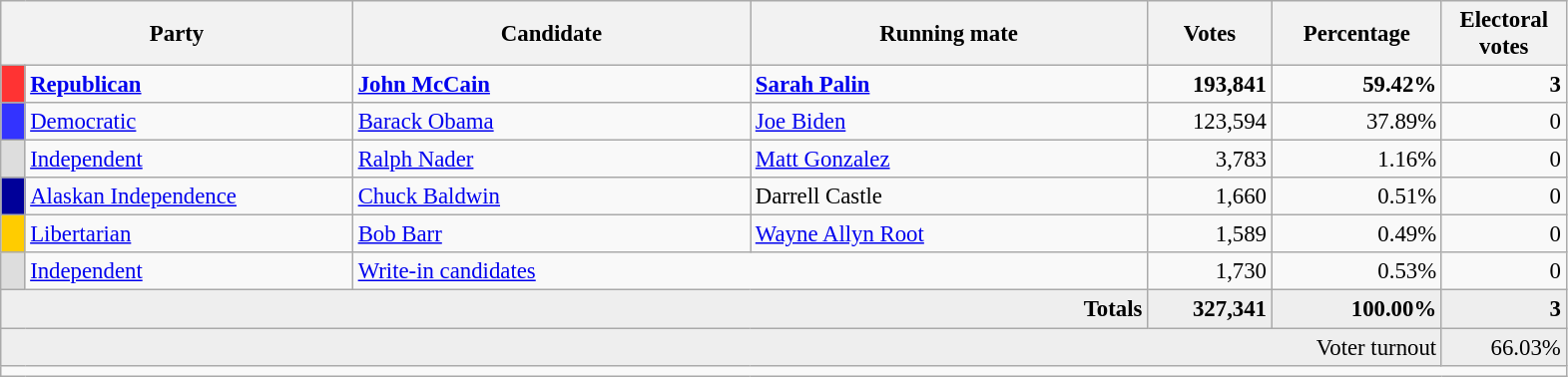<table class="wikitable" style="font-size: 95%;">
<tr>
<th colspan="2" style="width: 15em">Party</th>
<th style="width: 17em">Candidate</th>
<th style="width: 17em">Running mate</th>
<th style="width: 5em">Votes</th>
<th style="width: 7em">Percentage</th>
<th style="width: 5em">Electoral votes</th>
</tr>
<tr>
<th style="background-color:#FF3333; width: 3px"></th>
<td style="width: 130px"><strong><a href='#'>Republican</a></strong></td>
<td><strong><a href='#'>John McCain</a></strong></td>
<td><strong><a href='#'>Sarah Palin</a></strong></td>
<td align="right"><strong>193,841</strong></td>
<td align="right"><strong>59.42%</strong></td>
<td align="right"><strong>3</strong></td>
</tr>
<tr>
<th style="background-color:#3333FF; width: 3px"></th>
<td style="width: 130px"><a href='#'>Democratic</a></td>
<td><a href='#'>Barack Obama</a></td>
<td><a href='#'>Joe Biden</a></td>
<td align="right">123,594</td>
<td align="right">37.89%</td>
<td align="right">0</td>
</tr>
<tr>
<th style="background-color:#DDDDDD; width: 3px"></th>
<td style="width: 130px"><a href='#'>Independent</a></td>
<td><a href='#'>Ralph Nader</a></td>
<td><a href='#'>Matt Gonzalez</a></td>
<td align="right">3,783</td>
<td align="right">1.16%</td>
<td align="right">0</td>
</tr>
<tr>
<th style="background-color:#000099; width: 3px"></th>
<td style="width: 130px"><a href='#'>Alaskan Independence</a></td>
<td><a href='#'>Chuck Baldwin</a></td>
<td>Darrell Castle</td>
<td align="right">1,660</td>
<td align="right">0.51%</td>
<td align="right">0</td>
</tr>
<tr>
<th style="background-color:#FFCC00; width: 3px"></th>
<td style="width: 130px"><a href='#'>Libertarian</a></td>
<td><a href='#'>Bob Barr</a></td>
<td><a href='#'>Wayne Allyn Root</a></td>
<td align="right">1,589</td>
<td align="right">0.49%</td>
<td align="right">0</td>
</tr>
<tr>
<th style="background-color:#DDDDDD; width: 3px"></th>
<td style="width: 130px"><a href='#'>Independent</a></td>
<td colspan="2"><a href='#'>Write-in candidates</a></td>
<td align="right">1,730</td>
<td align="right">0.53%</td>
<td align="right">0</td>
</tr>
<tr bgcolor="#EEEEEE">
<td colspan="4" align="right"><strong>Totals</strong></td>
<td align="right"><strong>327,341</strong></td>
<td align="right"><strong>100.00%</strong></td>
<td align="right"><strong>3</strong></td>
</tr>
<tr bgcolor="#EEEEEE">
<td colspan="6" align="right">Voter turnout</td>
<td colspan="1" align="right">66.03%</td>
</tr>
<tr>
<td colspan=7></td>
</tr>
</table>
